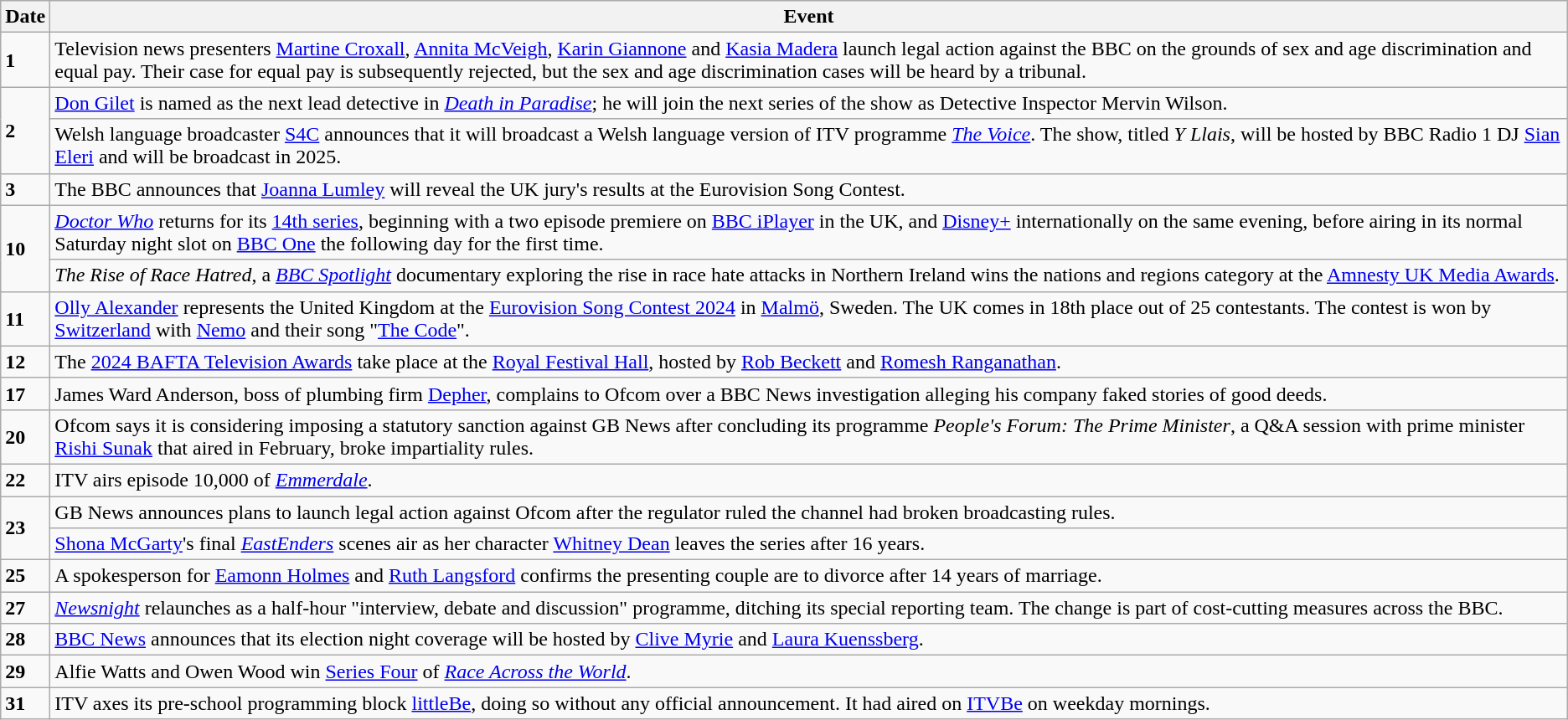<table class="wikitable">
<tr>
<th>Date</th>
<th>Event</th>
</tr>
<tr>
<td><strong>1</strong></td>
<td>Television news presenters <a href='#'>Martine Croxall</a>, <a href='#'>Annita McVeigh</a>, <a href='#'>Karin Giannone</a> and <a href='#'>Kasia Madera</a> launch legal action against the BBC on the grounds of sex and age discrimination and equal pay. Their case for equal pay is subsequently rejected, but the sex and age discrimination cases will be heard by a tribunal.</td>
</tr>
<tr>
<td rowspan=2><strong>2</strong></td>
<td><a href='#'>Don Gilet</a> is named as the next lead detective in <em><a href='#'>Death in Paradise</a></em>; he will join the next series of the show as Detective Inspector Mervin Wilson.</td>
</tr>
<tr>
<td>Welsh language broadcaster <a href='#'>S4C</a> announces that it will broadcast a Welsh language version of ITV programme <em><a href='#'>The Voice</a></em>. The show, titled <em>Y Llais</em>, will be hosted by BBC Radio 1 DJ <a href='#'>Sian Eleri</a> and will be broadcast in 2025.</td>
</tr>
<tr>
<td><strong>3</strong></td>
<td>The BBC announces that <a href='#'>Joanna Lumley</a> will reveal the UK jury's results at the Eurovision Song Contest.</td>
</tr>
<tr>
<td rowspan=2><strong>10</strong></td>
<td><em><a href='#'>Doctor Who</a></em> returns for its <a href='#'>14th series</a>, beginning with a two episode premiere on <a href='#'>BBC iPlayer</a> in the UK, and <a href='#'>Disney+</a> internationally on the same evening, before airing in its normal Saturday night slot on <a href='#'>BBC One</a> the following day for the first time.</td>
</tr>
<tr>
<td><em>The Rise of Race Hatred</em>, a <em><a href='#'>BBC Spotlight</a></em> documentary exploring the rise in race hate attacks in Northern Ireland wins the nations and regions category at the <a href='#'>Amnesty UK Media Awards</a>.</td>
</tr>
<tr>
<td><strong>11</strong></td>
<td><a href='#'>Olly Alexander</a> represents the United Kingdom at the <a href='#'>Eurovision Song Contest 2024</a> in <a href='#'>Malmö</a>, Sweden. The UK comes in 18th place out of 25 contestants. The contest is won by <a href='#'>Switzerland</a> with <a href='#'>Nemo</a> and their song "<a href='#'>The Code</a>".</td>
</tr>
<tr>
<td><strong>12</strong></td>
<td>The <a href='#'>2024 BAFTA Television Awards</a> take place at the <a href='#'>Royal Festival Hall</a>, hosted by <a href='#'>Rob Beckett</a> and <a href='#'>Romesh Ranganathan</a>.</td>
</tr>
<tr>
<td><strong>17</strong></td>
<td>James Ward Anderson, boss of plumbing firm <a href='#'>Depher</a>, complains to Ofcom over a BBC News investigation alleging his company faked stories of good deeds.</td>
</tr>
<tr>
<td><strong>20</strong></td>
<td>Ofcom says it is considering imposing a statutory sanction against GB News after concluding its programme <em>People's Forum: The Prime Minister</em>, a Q&A session with prime minister <a href='#'>Rishi Sunak</a> that aired in February, broke impartiality rules.</td>
</tr>
<tr>
<td><strong>22</strong></td>
<td>ITV airs episode 10,000 of <em><a href='#'>Emmerdale</a></em>.</td>
</tr>
<tr>
<td rowspan=2><strong>23</strong></td>
<td>GB News announces plans to launch legal action against Ofcom after the regulator ruled the channel had broken broadcasting rules.</td>
</tr>
<tr>
<td><a href='#'>Shona McGarty</a>'s final <em><a href='#'>EastEnders</a></em> scenes air as her character <a href='#'>Whitney Dean</a> leaves the series after 16 years.</td>
</tr>
<tr>
<td><strong>25</strong></td>
<td>A spokesperson for <a href='#'>Eamonn Holmes</a> and <a href='#'>Ruth Langsford</a> confirms the presenting couple are to divorce after 14 years of marriage.</td>
</tr>
<tr>
<td><strong>27</strong></td>
<td><em><a href='#'>Newsnight</a></em> relaunches as a half-hour "interview, debate and discussion" programme, ditching its special reporting team. The change is part of cost-cutting measures across the BBC.</td>
</tr>
<tr>
<td><strong>28</strong></td>
<td><a href='#'>BBC News</a> announces that its election night coverage will be hosted by <a href='#'>Clive Myrie</a> and <a href='#'>Laura Kuenssberg</a>.</td>
</tr>
<tr>
<td><strong>29</strong></td>
<td>Alfie Watts and Owen Wood win <a href='#'>Series Four</a> of <em><a href='#'>Race Across the World</a></em>.</td>
</tr>
<tr>
<td><strong>31</strong></td>
<td>ITV axes its pre-school programming block <a href='#'>littleBe</a>, doing so without any official announcement. It had aired on <a href='#'>ITVBe</a> on weekday mornings.</td>
</tr>
</table>
